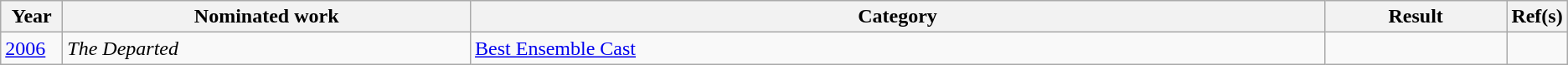<table class="wikitable">
<tr>
<th width=4%>Year</th>
<th width=27%>Nominated work</th>
<th width=57%>Category</th>
<th width=12%>Result</th>
<th width=4%>Ref(s)</th>
</tr>
<tr>
<td><a href='#'>2006</a></td>
<td><em>The Departed</em></td>
<td><a href='#'>Best Ensemble Cast</a></td>
<td></td>
<td></td>
</tr>
</table>
